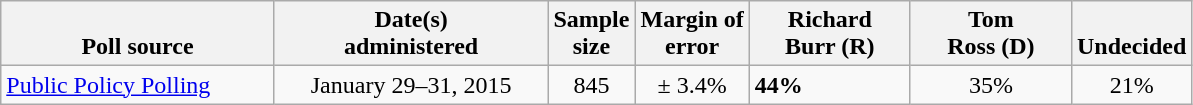<table class="wikitable">
<tr valign= bottom>
<th style="width:175px;">Poll source</th>
<th style="width:175px;">Date(s)<br>administered</th>
<th class=small>Sample<br>size</th>
<th class=small>Margin of<br>error</th>
<th style="width:100px;">Richard<br>Burr (R)</th>
<th style="width:100px;">Tom<br>Ross (D)</th>
<th>Undecided</th>
</tr>
<tr>
<td><a href='#'>Public Policy Polling</a></td>
<td align=center>January 29–31, 2015</td>
<td align=center>845</td>
<td align=center>± 3.4%</td>
<td><strong>44%</strong></td>
<td align=center>35%</td>
<td align=center>21%</td>
</tr>
</table>
